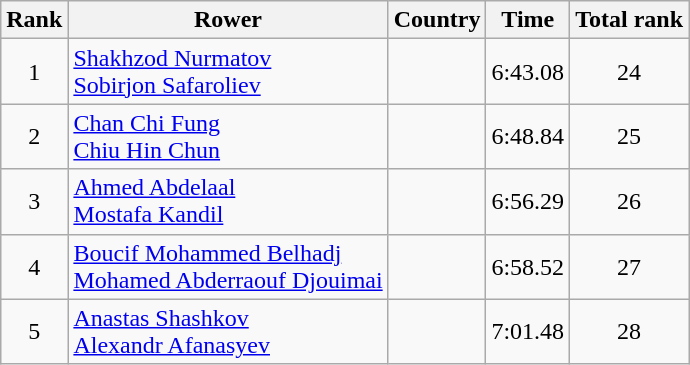<table class="wikitable" style="text-align:center">
<tr>
<th>Rank</th>
<th>Rower</th>
<th>Country</th>
<th>Time</th>
<th>Total rank</th>
</tr>
<tr>
<td>1</td>
<td align="left"><a href='#'>Shakhzod Nurmatov</a><br><a href='#'>Sobirjon Safaroliev</a></td>
<td align="left"></td>
<td>6:43.08</td>
<td>24</td>
</tr>
<tr>
<td>2</td>
<td align="left"><a href='#'>Chan Chi Fung</a><br><a href='#'>Chiu Hin Chun</a></td>
<td align="left"></td>
<td>6:48.84</td>
<td>25</td>
</tr>
<tr>
<td>3</td>
<td align="left"><a href='#'>Ahmed Abdelaal</a><br><a href='#'>Mostafa Kandil</a></td>
<td align="left"></td>
<td>6:56.29</td>
<td>26</td>
</tr>
<tr>
<td>4</td>
<td align="left"><a href='#'>Boucif Mohammed Belhadj</a><br><a href='#'>Mohamed Abderraouf Djouimai </a></td>
<td align="left"></td>
<td>6:58.52</td>
<td>27</td>
</tr>
<tr>
<td>5</td>
<td align="left"><a href='#'>Anastas Shashkov</a><br><a href='#'>Alexandr Afanasyev</a></td>
<td align="left"></td>
<td>7:01.48</td>
<td>28</td>
</tr>
</table>
